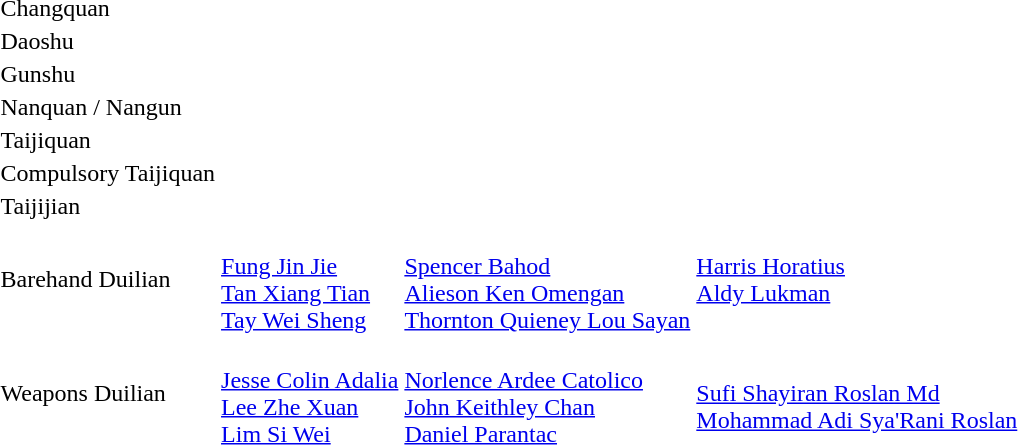<table>
<tr>
<td>Changquan<br></td>
<td></td>
<td></td>
<td></td>
</tr>
<tr>
<td>Daoshu<br></td>
<td></td>
<td></td>
<td></td>
</tr>
<tr>
<td>Gunshu<br></td>
<td></td>
<td></td>
<td></td>
</tr>
<tr>
<td>Nanquan / Nangun<br></td>
<td></td>
<td></td>
<td></td>
</tr>
<tr>
<td>Taijiquan<br></td>
<td></td>
<td></td>
<td></td>
</tr>
<tr>
<td>Compulsory Taijiquan<br></td>
<td></td>
<td></td>
<td></td>
</tr>
<tr>
<td>Taijijian<br></td>
<td></td>
<td></td>
<td></td>
</tr>
<tr>
<td>Barehand Duilian<br></td>
<td><br><a href='#'>Fung Jin Jie</a><br><a href='#'>Tan Xiang Tian</a><br><a href='#'>Tay Wei Sheng</a></td>
<td><br><a href='#'>Spencer Bahod</a><br><a href='#'>Alieson Ken Omengan</a><br><a href='#'>Thornton Quieney Lou Sayan</a></td>
<td valign="top"><br><a href='#'>Harris Horatius</a><br><a href='#'>Aldy Lukman</a></td>
</tr>
<tr>
<td>Weapons Duilian<br></td>
<td><br><a href='#'>Jesse Colin Adalia</a><br><a href='#'>Lee Zhe Xuan</a><br><a href='#'>Lim Si Wei</a></td>
<td><br><a href='#'>Norlence Ardee Catolico</a><br><a href='#'>John Keithley Chan</a><br><a href='#'>Daniel Parantac</a></td>
<td><br><a href='#'>Sufi Shayiran Roslan Md</a><br><a href='#'>Mohammad Adi Sya'Rani Roslan</a></td>
</tr>
</table>
